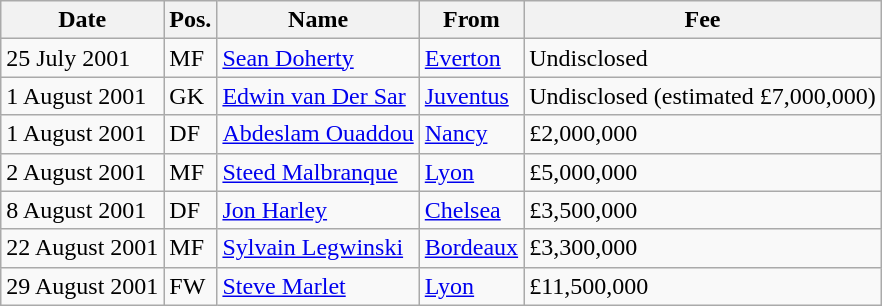<table class="wikitable">
<tr>
<th>Date</th>
<th>Pos.</th>
<th>Name</th>
<th>From</th>
<th>Fee</th>
</tr>
<tr>
<td>25 July 2001</td>
<td>MF</td>
<td> <a href='#'>Sean Doherty</a></td>
<td> <a href='#'>Everton</a></td>
<td>Undisclosed</td>
</tr>
<tr>
<td>1 August 2001</td>
<td>GK</td>
<td> <a href='#'>Edwin van Der Sar</a></td>
<td> <a href='#'>Juventus</a></td>
<td>Undisclosed (estimated £7,000,000)</td>
</tr>
<tr>
<td>1 August 2001</td>
<td>DF</td>
<td> <a href='#'>Abdeslam Ouaddou</a></td>
<td> <a href='#'>Nancy</a></td>
<td>£2,000,000</td>
</tr>
<tr>
<td>2 August 2001</td>
<td>MF</td>
<td>  <a href='#'>Steed Malbranque</a></td>
<td> <a href='#'>Lyon</a></td>
<td>£5,000,000</td>
</tr>
<tr>
<td>8 August 2001</td>
<td>DF</td>
<td> <a href='#'>Jon Harley</a></td>
<td> <a href='#'>Chelsea</a></td>
<td>£3,500,000</td>
</tr>
<tr>
<td>22 August 2001</td>
<td>MF</td>
<td>  <a href='#'>Sylvain Legwinski</a></td>
<td> <a href='#'>Bordeaux</a></td>
<td>£3,300,000</td>
</tr>
<tr>
<td>29 August 2001</td>
<td>FW</td>
<td> <a href='#'>Steve Marlet</a></td>
<td> <a href='#'>Lyon</a></td>
<td>£11,500,000</td>
</tr>
</table>
